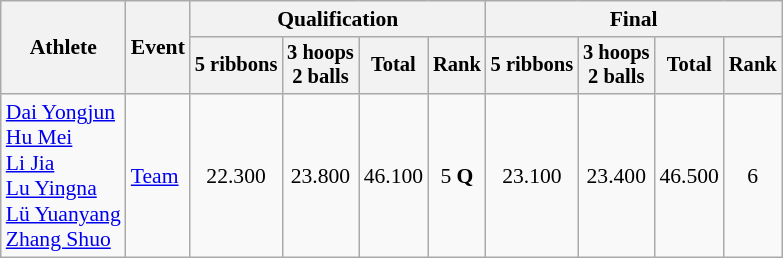<table class="wikitable" style="font-size:90%">
<tr>
<th rowspan="2">Athlete</th>
<th rowspan="2">Event</th>
<th colspan="4">Qualification</th>
<th colspan="4">Final</th>
</tr>
<tr style="font-size:95%">
<th>5 ribbons</th>
<th>3 hoops <br>2 balls</th>
<th>Total</th>
<th>Rank</th>
<th>5 ribbons</th>
<th>3 hoops <br>2 balls</th>
<th>Total</th>
<th>Rank</th>
</tr>
<tr align=center>
<td align=left><a href='#'>Dai Yongjun</a><br><a href='#'>Hu Mei</a><br><a href='#'>Li Jia</a><br><a href='#'>Lu Yingna</a><br><a href='#'>Lü Yuanyang</a><br><a href='#'>Zhang Shuo</a></td>
<td align=left><a href='#'>Team</a></td>
<td>22.300</td>
<td>23.800</td>
<td>46.100</td>
<td>5 <strong>Q</strong></td>
<td>23.100</td>
<td>23.400</td>
<td>46.500</td>
<td>6</td>
</tr>
</table>
